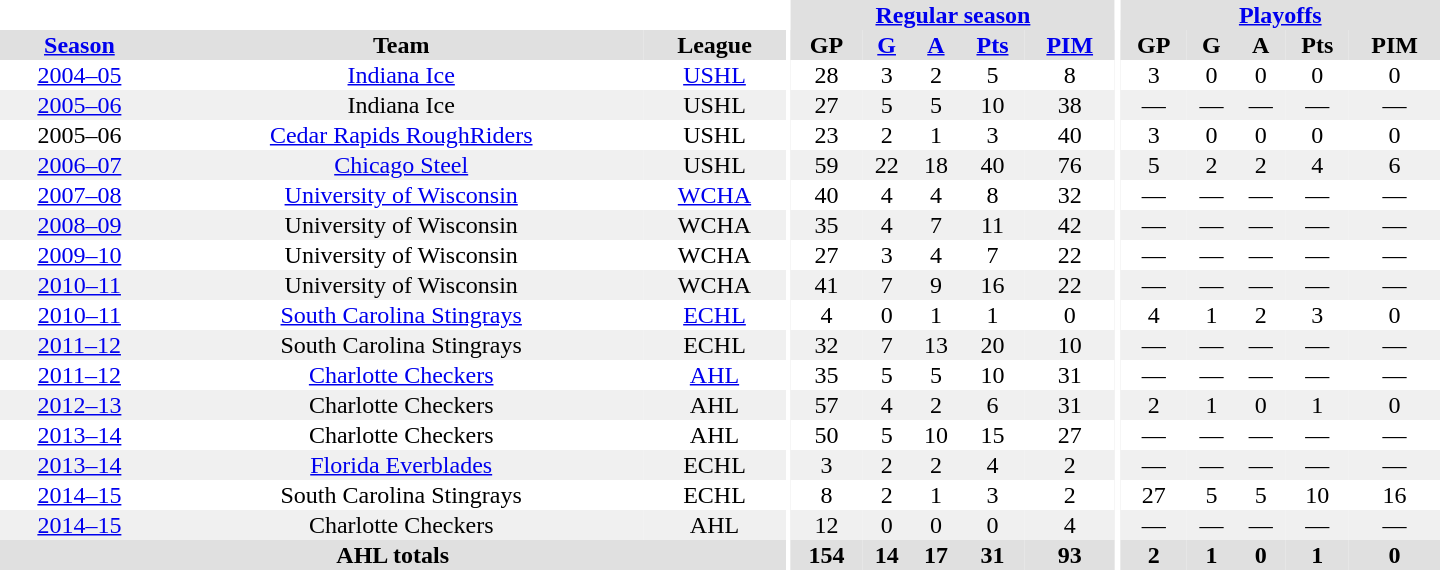<table border="0" cellpadding="1" cellspacing="0" style="text-align:center; width:60em">
<tr bgcolor="#e0e0e0">
<th colspan="3" bgcolor="#ffffff"></th>
<th rowspan="99" bgcolor="#ffffff"></th>
<th colspan="5"><a href='#'>Regular season</a></th>
<th rowspan="99" bgcolor="#ffffff"></th>
<th colspan="5"><a href='#'>Playoffs</a></th>
</tr>
<tr bgcolor="#e0e0e0">
<th><a href='#'>Season</a></th>
<th>Team</th>
<th>League</th>
<th>GP</th>
<th><a href='#'>G</a></th>
<th><a href='#'>A</a></th>
<th><a href='#'>Pts</a></th>
<th><a href='#'>PIM</a></th>
<th>GP</th>
<th>G</th>
<th>A</th>
<th>Pts</th>
<th>PIM</th>
</tr>
<tr ALIGN="center">
<td><a href='#'>2004–05</a></td>
<td><a href='#'>Indiana Ice</a></td>
<td><a href='#'>USHL</a></td>
<td>28</td>
<td>3</td>
<td>2</td>
<td>5</td>
<td>8</td>
<td>3</td>
<td>0</td>
<td>0</td>
<td>0</td>
<td>0</td>
</tr>
<tr ALIGN="center" bgcolor="#f0f0f0">
<td><a href='#'>2005–06</a></td>
<td>Indiana Ice</td>
<td>USHL</td>
<td>27</td>
<td>5</td>
<td>5</td>
<td>10</td>
<td>38</td>
<td>—</td>
<td>—</td>
<td>—</td>
<td>—</td>
<td>—</td>
</tr>
<tr ALIGN="center">
<td>2005–06</td>
<td><a href='#'>Cedar Rapids RoughRiders</a></td>
<td>USHL</td>
<td>23</td>
<td>2</td>
<td>1</td>
<td>3</td>
<td>40</td>
<td>3</td>
<td>0</td>
<td>0</td>
<td>0</td>
<td>0</td>
</tr>
<tr ALIGN="center" bgcolor="#f0f0f0">
<td><a href='#'>2006–07</a></td>
<td><a href='#'>Chicago Steel</a></td>
<td>USHL</td>
<td>59</td>
<td>22</td>
<td>18</td>
<td>40</td>
<td>76</td>
<td>5</td>
<td>2</td>
<td>2</td>
<td>4</td>
<td>6</td>
</tr>
<tr ALIGN="center">
<td><a href='#'>2007–08</a></td>
<td><a href='#'>University of Wisconsin</a></td>
<td><a href='#'>WCHA</a></td>
<td>40</td>
<td>4</td>
<td>4</td>
<td>8</td>
<td>32</td>
<td>—</td>
<td>—</td>
<td>—</td>
<td>—</td>
<td>—</td>
</tr>
<tr ALIGN="center" bgcolor="#f0f0f0">
<td><a href='#'>2008–09</a></td>
<td>University of Wisconsin</td>
<td>WCHA</td>
<td>35</td>
<td>4</td>
<td>7</td>
<td>11</td>
<td>42</td>
<td>—</td>
<td>—</td>
<td>—</td>
<td>—</td>
<td>—</td>
</tr>
<tr ALIGN="center">
<td><a href='#'>2009–10</a></td>
<td>University of Wisconsin</td>
<td>WCHA</td>
<td>27</td>
<td>3</td>
<td>4</td>
<td>7</td>
<td>22</td>
<td>—</td>
<td>—</td>
<td>—</td>
<td>—</td>
<td>—</td>
</tr>
<tr ALIGN="center" bgcolor="#f0f0f0">
<td><a href='#'>2010–11</a></td>
<td>University of Wisconsin</td>
<td>WCHA</td>
<td>41</td>
<td>7</td>
<td>9</td>
<td>16</td>
<td>22</td>
<td>—</td>
<td>—</td>
<td>—</td>
<td>—</td>
<td>—</td>
</tr>
<tr ALIGN="center">
<td><a href='#'>2010–11</a></td>
<td><a href='#'>South Carolina Stingrays</a></td>
<td><a href='#'>ECHL</a></td>
<td>4</td>
<td>0</td>
<td>1</td>
<td>1</td>
<td>0</td>
<td>4</td>
<td>1</td>
<td>2</td>
<td>3</td>
<td>0</td>
</tr>
<tr ALIGN="center" bgcolor="#f0f0f0">
<td><a href='#'>2011–12</a></td>
<td>South Carolina Stingrays</td>
<td>ECHL</td>
<td>32</td>
<td>7</td>
<td>13</td>
<td>20</td>
<td>10</td>
<td>—</td>
<td>—</td>
<td>—</td>
<td>—</td>
<td>—</td>
</tr>
<tr ALIGN="center">
<td><a href='#'>2011–12</a></td>
<td><a href='#'>Charlotte Checkers</a></td>
<td><a href='#'>AHL</a></td>
<td>35</td>
<td>5</td>
<td>5</td>
<td>10</td>
<td>31</td>
<td>—</td>
<td>—</td>
<td>—</td>
<td>—</td>
<td>—</td>
</tr>
<tr ALIGN="center" bgcolor="#f0f0f0">
<td><a href='#'>2012–13</a></td>
<td>Charlotte Checkers</td>
<td>AHL</td>
<td>57</td>
<td>4</td>
<td>2</td>
<td>6</td>
<td>31</td>
<td>2</td>
<td>1</td>
<td>0</td>
<td>1</td>
<td>0</td>
</tr>
<tr ALIGN="center">
<td><a href='#'>2013–14</a></td>
<td>Charlotte Checkers</td>
<td>AHL</td>
<td>50</td>
<td>5</td>
<td>10</td>
<td>15</td>
<td>27</td>
<td>—</td>
<td>—</td>
<td>—</td>
<td>—</td>
<td>—</td>
</tr>
<tr ALIGN="center" bgcolor="#f0f0f0">
<td><a href='#'>2013–14</a></td>
<td><a href='#'>Florida Everblades</a></td>
<td>ECHL</td>
<td>3</td>
<td>2</td>
<td>2</td>
<td>4</td>
<td>2</td>
<td>—</td>
<td>—</td>
<td>—</td>
<td>—</td>
<td>—</td>
</tr>
<tr ALIGN="center">
<td><a href='#'>2014–15</a></td>
<td>South Carolina Stingrays</td>
<td>ECHL</td>
<td>8</td>
<td>2</td>
<td>1</td>
<td>3</td>
<td>2</td>
<td>27</td>
<td>5</td>
<td>5</td>
<td>10</td>
<td>16</td>
</tr>
<tr ALIGN="center" bgcolor="#f0f0f0">
<td><a href='#'>2014–15</a></td>
<td>Charlotte Checkers</td>
<td>AHL</td>
<td>12</td>
<td>0</td>
<td>0</td>
<td>0</td>
<td>4</td>
<td>—</td>
<td>—</td>
<td>—</td>
<td>—</td>
<td>—</td>
</tr>
<tr bgcolor="#e0e0e0">
<th colspan="3">AHL totals</th>
<th>154</th>
<th>14</th>
<th>17</th>
<th>31</th>
<th>93</th>
<th>2</th>
<th>1</th>
<th>0</th>
<th>1</th>
<th>0</th>
</tr>
</table>
